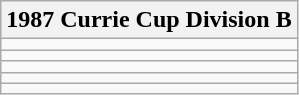<table class="wikitable">
<tr>
<th>1987 Currie Cup Division B</th>
</tr>
<tr>
<td></td>
</tr>
<tr>
<td></td>
</tr>
<tr>
<td></td>
</tr>
<tr>
<td></td>
</tr>
<tr>
<td></td>
</tr>
</table>
